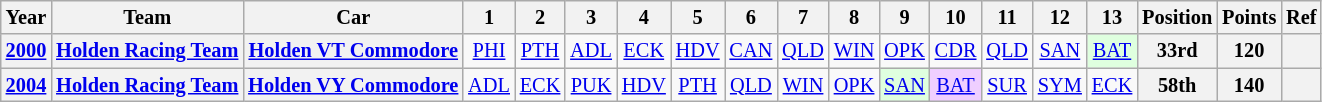<table class="wikitable" style="text-align:center; font-size:85%">
<tr>
<th>Year</th>
<th>Team</th>
<th>Car</th>
<th>1</th>
<th>2</th>
<th>3</th>
<th>4</th>
<th>5</th>
<th>6</th>
<th>7</th>
<th>8</th>
<th>9</th>
<th>10</th>
<th>11</th>
<th>12</th>
<th>13</th>
<th>Position</th>
<th>Points</th>
<th>Ref</th>
</tr>
<tr>
<th><a href='#'>2000</a></th>
<th nowrap><a href='#'>Holden Racing Team</a></th>
<th nowrap><a href='#'>Holden VT Commodore</a></th>
<td><a href='#'>PHI</a></td>
<td><a href='#'>PTH</a></td>
<td><a href='#'>ADL</a></td>
<td><a href='#'>ECK</a></td>
<td><a href='#'>HDV</a></td>
<td><a href='#'>CAN</a></td>
<td><a href='#'>QLD</a></td>
<td><a href='#'>WIN</a></td>
<td><a href='#'>OPK</a></td>
<td><a href='#'>CDR</a></td>
<td><a href='#'>QLD</a></td>
<td><a href='#'>SAN</a></td>
<td style="background:#dfffdf;"><a href='#'>BAT</a><br></td>
<th>33rd</th>
<th>120</th>
<th></th>
</tr>
<tr>
<th><a href='#'>2004</a></th>
<th nowrap><a href='#'>Holden Racing Team</a></th>
<th nowrap><a href='#'>Holden VY Commodore</a></th>
<td><a href='#'>ADL</a></td>
<td><a href='#'>ECK</a></td>
<td><a href='#'>PUK</a></td>
<td><a href='#'>HDV</a></td>
<td><a href='#'>PTH</a></td>
<td><a href='#'>QLD</a></td>
<td><a href='#'>WIN</a></td>
<td><a href='#'>OPK</a></td>
<td style="background:#dfffdf;"><a href='#'>SAN</a><br></td>
<td style="background:#EFCFFF;"><a href='#'>BAT</a><br></td>
<td><a href='#'>SUR</a></td>
<td><a href='#'>SYM</a></td>
<td><a href='#'>ECK</a></td>
<th>58th</th>
<th>140</th>
<th></th>
</tr>
</table>
